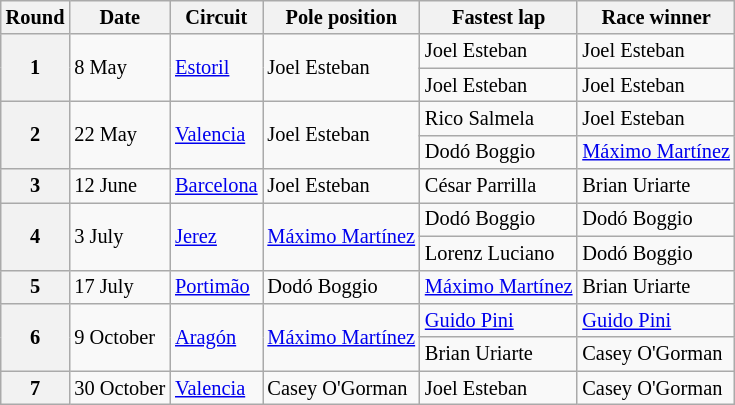<table class="wikitable" style="font-size:85%;">
<tr>
<th>Round</th>
<th>Date</th>
<th>Circuit</th>
<th>Pole position</th>
<th>Fastest lap</th>
<th>Race winner</th>
</tr>
<tr>
<th rowspan="2">1</th>
<td rowspan="2">8 May</td>
<td rowspan="2"> <a href='#'>Estoril</a></td>
<td rowspan="2"> Joel Esteban</td>
<td> Joel Esteban</td>
<td> Joel Esteban</td>
</tr>
<tr>
<td> Joel Esteban</td>
<td> Joel Esteban</td>
</tr>
<tr>
<th rowspan="2">2</th>
<td rowspan="2">22 May</td>
<td rowspan="2"> <a href='#'>Valencia</a></td>
<td rowspan="2"> Joel Esteban</td>
<td> Rico Salmela</td>
<td> Joel Esteban</td>
</tr>
<tr>
<td> Dodó Boggio</td>
<td> <a href='#'>Máximo Martínez</a></td>
</tr>
<tr>
<th>3</th>
<td>12 June</td>
<td> <a href='#'>Barcelona</a></td>
<td> Joel Esteban</td>
<td> César Parrilla</td>
<td> Brian Uriarte</td>
</tr>
<tr>
<th rowspan="2">4</th>
<td rowspan="2">3 July</td>
<td rowspan="2"> <a href='#'>Jerez</a></td>
<td rowspan="2"> <a href='#'>Máximo Martínez</a></td>
<td> Dodó Boggio</td>
<td> Dodó Boggio</td>
</tr>
<tr>
<td> Lorenz Luciano</td>
<td> Dodó Boggio</td>
</tr>
<tr>
<th>5</th>
<td>17 July</td>
<td> <a href='#'>Portimão</a></td>
<td> Dodó Boggio</td>
<td> <a href='#'>Máximo Martínez</a></td>
<td> Brian Uriarte</td>
</tr>
<tr>
<th rowspan="2">6</th>
<td rowspan="2">9 October</td>
<td rowspan="2"> <a href='#'>Aragón</a></td>
<td rowspan="2"> <a href='#'>Máximo Martínez</a></td>
<td> <a href='#'>Guido Pini</a></td>
<td> <a href='#'>Guido Pini</a></td>
</tr>
<tr>
<td> Brian Uriarte</td>
<td> Casey O'Gorman</td>
</tr>
<tr>
<th>7</th>
<td>30 October</td>
<td> <a href='#'>Valencia</a></td>
<td> Casey O'Gorman</td>
<td> Joel Esteban</td>
<td> Casey O'Gorman</td>
</tr>
</table>
